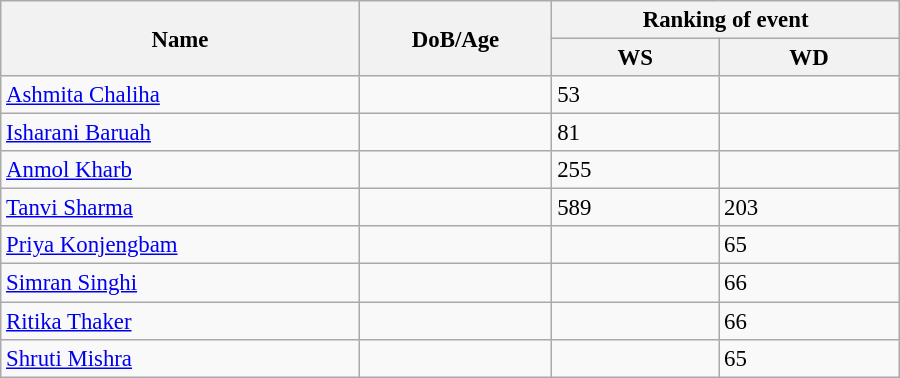<table class="wikitable"  style="width:600px; font-size:95%;">
<tr>
<th align="left" rowspan="2">Name</th>
<th align="left" rowspan="2">DoB/Age</th>
<th align="center" colspan="2">Ranking of event</th>
</tr>
<tr>
<th align="center">WS</th>
<th align="center">WD</th>
</tr>
<tr>
<td align="left"><a href='#'>Ashmita Chaliha</a></td>
<td align="left"></td>
<td>53</td>
<td></td>
</tr>
<tr>
<td align="left"><a href='#'>Isharani Baruah</a></td>
<td align="left"></td>
<td>81</td>
<td></td>
</tr>
<tr>
<td align="left"><a href='#'>Anmol Kharb</a></td>
<td align="left"></td>
<td>255</td>
<td></td>
</tr>
<tr>
<td align="left"><a href='#'>Tanvi Sharma</a></td>
<td align="left"></td>
<td>589</td>
<td>203</td>
</tr>
<tr>
<td align="left"><a href='#'>Priya Konjengbam</a></td>
<td align="left"></td>
<td></td>
<td>65</td>
</tr>
<tr>
<td align="left"><a href='#'>Simran Singhi</a></td>
<td align="left"></td>
<td></td>
<td>66</td>
</tr>
<tr>
<td align="left"><a href='#'>Ritika Thaker</a></td>
<td align="left"></td>
<td></td>
<td>66</td>
</tr>
<tr>
<td align="left"><a href='#'>Shruti Mishra</a></td>
<td align="left"></td>
<td></td>
<td>65</td>
</tr>
</table>
